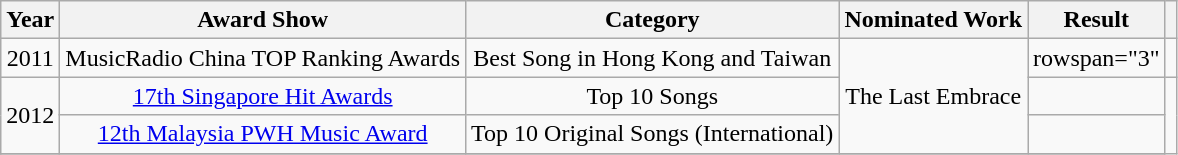<table class= "wikitable">
<tr>
<th>Year</th>
<th>Award Show</th>
<th>Category</th>
<th>Nominated Work</th>
<th>Result</th>
<th class="unsortable"></th>
</tr>
<tr align= "center">
<td>2011</td>
<td>MusicRadio China TOP Ranking Awards</td>
<td>Best Song in Hong Kong and Taiwan</td>
<td rowspan="3">The Last Embrace</td>
<td>rowspan="3" </td>
<td></td>
</tr>
<tr align= "center">
<td rowspan="2">2012</td>
<td><a href='#'>17th Singapore Hit Awards</a></td>
<td>Top 10 Songs</td>
<td></td>
</tr>
<tr align= "center">
<td><a href='#'>12th Malaysia PWH Music Award</a></td>
<td>Top 10 Original Songs (International)</td>
<td></td>
</tr>
<tr>
</tr>
</table>
